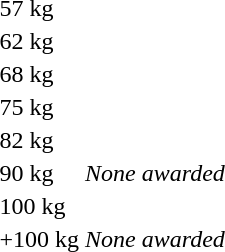<table>
<tr>
<td rowspan=2>57 kg</td>
<td rowspan=2></td>
<td rowspan=2></td>
<td></td>
</tr>
<tr>
<td></td>
</tr>
<tr>
<td rowspan=2>62 kg</td>
<td rowspan=2></td>
<td rowspan=2></td>
<td></td>
</tr>
<tr>
<td></td>
</tr>
<tr>
<td rowspan=2>68 kg</td>
<td rowspan=2></td>
<td rowspan=2></td>
<td></td>
</tr>
<tr>
<td></td>
</tr>
<tr>
<td rowspan=2>75 kg</td>
<td rowspan=2></td>
<td rowspan=2></td>
<td></td>
</tr>
<tr>
<td></td>
</tr>
<tr>
<td rowspan=2>82 kg</td>
<td rowspan=2></td>
<td rowspan=2></td>
<td></td>
</tr>
<tr>
<td></td>
</tr>
<tr>
<td rowspan=2>90 kg</td>
<td rowspan=2><em>None awarded</em></td>
<td rowspan=2></td>
<td></td>
</tr>
<tr>
<td></td>
</tr>
<tr>
<td rowspan=2>100 kg</td>
<td rowspan=2></td>
<td rowspan=2></td>
<td></td>
</tr>
<tr>
<td></td>
</tr>
<tr>
<td rowspan=2>+100 kg</td>
<td rowspan=2><em>None awarded</em></td>
<td rowspan=2></td>
<td></td>
</tr>
<tr>
<td></td>
</tr>
</table>
